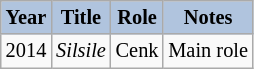<table class="wikitable sortable" style="font-size: 85%;">
<tr>
<th style="background:LightSteelBlue">Year</th>
<th style="background:LightSteelBlue">Title</th>
<th style="background:LightSteelBlue">Role</th>
<th style="background:LightSteelBlue">Notes</th>
</tr>
<tr>
<td>2014</td>
<td><em>Silsile</em></td>
<td>Cenk</td>
<td>Main role</td>
</tr>
</table>
